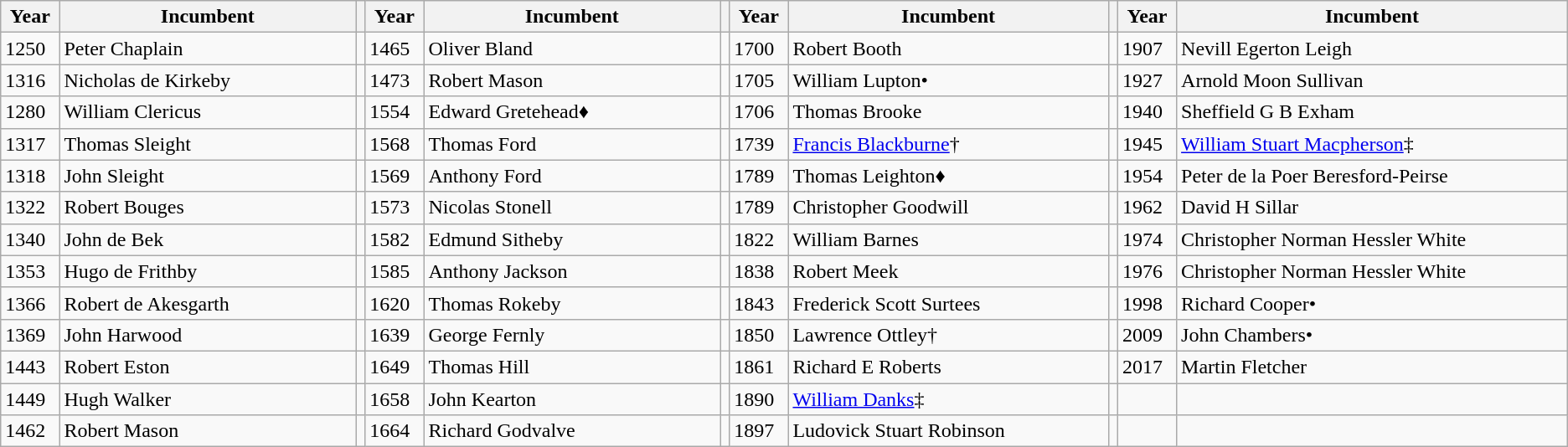<table class="wikitable">
<tr>
<th ! scope="col" width="40">Year</th>
<th ! scope="col" width="240">Incumbent</th>
<th></th>
<th ! scope="col" width="40">Year</th>
<th ! scope="col" width="240">Incumbent</th>
<th></th>
<th ! scope="col" width="40">Year</th>
<th ! scope="col" width="260">Incumbent</th>
<th></th>
<th ! scope="col" width="40">Year</th>
<th ! scope="col" width="320">Incumbent</th>
</tr>
<tr>
<td>1250</td>
<td>Peter Chaplain</td>
<td></td>
<td>1465</td>
<td>Oliver Bland</td>
<td></td>
<td>1700</td>
<td>Robert Booth</td>
<td></td>
<td>1907</td>
<td>Nevill Egerton Leigh</td>
</tr>
<tr>
<td>1316</td>
<td>Nicholas de Kirkeby</td>
<td></td>
<td>1473</td>
<td>Robert Mason</td>
<td></td>
<td>1705</td>
<td>William Lupton•</td>
<td></td>
<td>1927</td>
<td>Arnold Moon Sullivan</td>
</tr>
<tr>
<td>1280</td>
<td>William Clericus</td>
<td></td>
<td>1554</td>
<td>Edward Gretehead♦</td>
<td></td>
<td>1706</td>
<td>Thomas Brooke</td>
<td></td>
<td>1940</td>
<td>Sheffield G B Exham</td>
</tr>
<tr>
<td>1317</td>
<td>Thomas Sleight</td>
<td></td>
<td>1568</td>
<td>Thomas Ford</td>
<td></td>
<td>1739</td>
<td><a href='#'>Francis Blackburne</a>†</td>
<td></td>
<td>1945</td>
<td><a href='#'>William Stuart Macpherson</a>‡</td>
</tr>
<tr>
<td>1318</td>
<td>John Sleight</td>
<td></td>
<td>1569</td>
<td>Anthony Ford</td>
<td></td>
<td>1789</td>
<td>Thomas Leighton♦</td>
<td></td>
<td>1954</td>
<td>Peter de la Poer Beresford-Peirse</td>
</tr>
<tr>
<td>1322</td>
<td>Robert Bouges</td>
<td></td>
<td>1573</td>
<td>Nicolas Stonell</td>
<td></td>
<td>1789</td>
<td>Christopher Goodwill</td>
<td></td>
<td>1962</td>
<td>David H Sillar</td>
</tr>
<tr>
<td>1340</td>
<td>John de Bek</td>
<td></td>
<td>1582</td>
<td>Edmund Sitheby</td>
<td></td>
<td>1822</td>
<td>William Barnes</td>
<td></td>
<td>1974</td>
<td>Christopher Norman Hessler White</td>
</tr>
<tr>
<td>1353</td>
<td>Hugo de Frithby</td>
<td></td>
<td>1585</td>
<td>Anthony Jackson</td>
<td></td>
<td>1838</td>
<td>Robert Meek</td>
<td></td>
<td>1976</td>
<td>Christopher Norman Hessler White</td>
</tr>
<tr>
<td>1366</td>
<td>Robert de Akesgarth</td>
<td></td>
<td>1620</td>
<td>Thomas Rokeby</td>
<td></td>
<td>1843</td>
<td>Frederick Scott Surtees</td>
<td></td>
<td>1998</td>
<td>Richard Cooper•</td>
</tr>
<tr>
<td>1369</td>
<td>John Harwood</td>
<td></td>
<td>1639</td>
<td>George Fernly</td>
<td></td>
<td>1850</td>
<td>Lawrence Ottley†</td>
<td></td>
<td>2009</td>
<td>John Chambers•</td>
</tr>
<tr>
<td>1443</td>
<td>Robert Eston</td>
<td></td>
<td>1649</td>
<td>Thomas Hill</td>
<td></td>
<td>1861</td>
<td>Richard E Roberts</td>
<td></td>
<td>2017</td>
<td>Martin Fletcher</td>
</tr>
<tr>
<td>1449</td>
<td>Hugh Walker</td>
<td></td>
<td>1658</td>
<td>John Kearton</td>
<td></td>
<td>1890</td>
<td><a href='#'>William Danks</a>‡</td>
<td></td>
<td></td>
<td></td>
</tr>
<tr>
<td>1462</td>
<td>Robert Mason</td>
<td></td>
<td>1664</td>
<td>Richard Godvalve</td>
<td></td>
<td>1897</td>
<td>Ludovick Stuart Robinson</td>
<td></td>
<td></td>
<td></td>
</tr>
</table>
